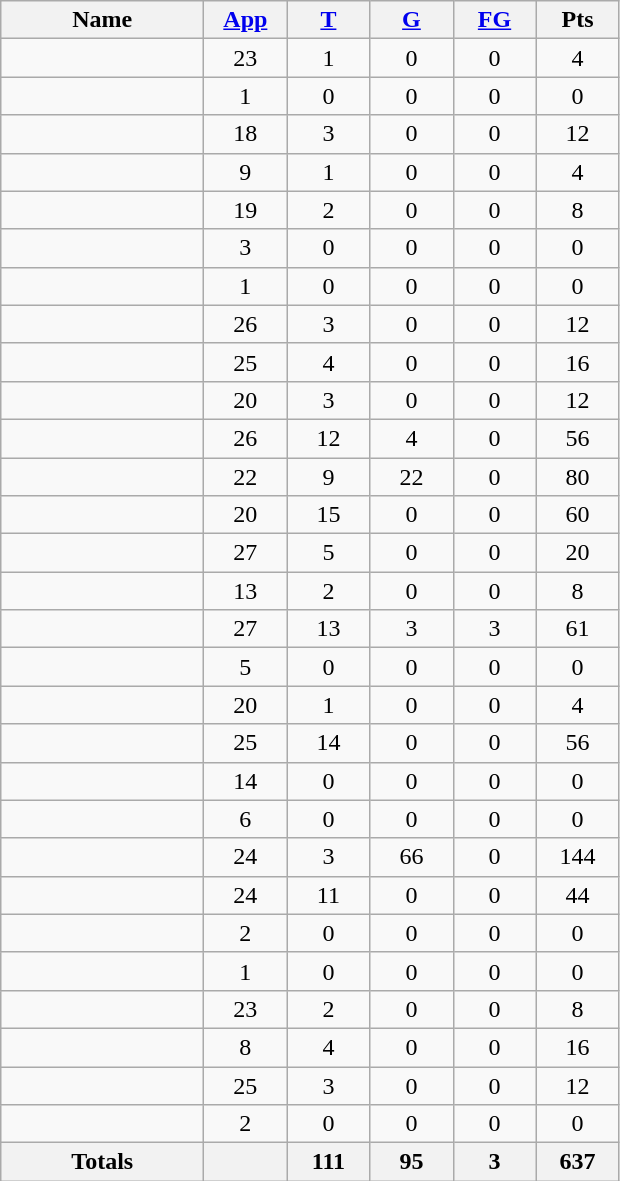<table class="wikitable sortable" style="text-align: center;">
<tr>
<th style="width:8em">Name</th>
<th style="width:3em"><a href='#'>App</a></th>
<th style="width:3em"><a href='#'>T</a></th>
<th style="width:3em"><a href='#'>G</a></th>
<th style="width:3em"><a href='#'>FG</a></th>
<th style="width:3em">Pts</th>
</tr>
<tr>
<td style="text-align:left;"></td>
<td>23</td>
<td>1</td>
<td>0</td>
<td>0</td>
<td>4</td>
</tr>
<tr>
<td style="text-align:left;"></td>
<td>1</td>
<td>0</td>
<td>0</td>
<td>0</td>
<td>0</td>
</tr>
<tr>
<td style="text-align:left;"></td>
<td>18</td>
<td>3</td>
<td>0</td>
<td>0</td>
<td>12</td>
</tr>
<tr>
<td style="text-align:left;"></td>
<td>9</td>
<td>1</td>
<td>0</td>
<td>0</td>
<td>4</td>
</tr>
<tr>
<td style="text-align:left;"></td>
<td>19</td>
<td>2</td>
<td>0</td>
<td>0</td>
<td>8</td>
</tr>
<tr>
<td style="text-align:left;"></td>
<td>3</td>
<td>0</td>
<td>0</td>
<td>0</td>
<td>0</td>
</tr>
<tr>
<td style="text-align:left;"></td>
<td>1</td>
<td>0</td>
<td>0</td>
<td>0</td>
<td>0</td>
</tr>
<tr>
<td style="text-align:left;"></td>
<td>26</td>
<td>3</td>
<td>0</td>
<td>0</td>
<td>12</td>
</tr>
<tr>
<td style="text-align:left;"></td>
<td>25</td>
<td>4</td>
<td>0</td>
<td>0</td>
<td>16</td>
</tr>
<tr>
<td style="text-align:left;"></td>
<td>20</td>
<td>3</td>
<td>0</td>
<td>0</td>
<td>12</td>
</tr>
<tr>
<td style="text-align:left;"></td>
<td>26</td>
<td>12</td>
<td>4</td>
<td>0</td>
<td>56</td>
</tr>
<tr>
<td style="text-align:left;"></td>
<td>22</td>
<td>9</td>
<td>22</td>
<td>0</td>
<td>80</td>
</tr>
<tr>
<td style="text-align:left;"></td>
<td>20</td>
<td>15</td>
<td>0</td>
<td>0</td>
<td>60</td>
</tr>
<tr>
<td style="text-align:left;"></td>
<td>27</td>
<td>5</td>
<td>0</td>
<td>0</td>
<td>20</td>
</tr>
<tr>
<td style="text-align:left;"></td>
<td>13</td>
<td>2</td>
<td>0</td>
<td>0</td>
<td>8</td>
</tr>
<tr>
<td style="text-align:left;"></td>
<td>27</td>
<td>13</td>
<td>3</td>
<td>3</td>
<td>61</td>
</tr>
<tr>
<td style="text-align:left;"></td>
<td>5</td>
<td>0</td>
<td>0</td>
<td>0</td>
<td>0</td>
</tr>
<tr>
<td style="text-align:left;"></td>
<td>20</td>
<td>1</td>
<td>0</td>
<td>0</td>
<td>4</td>
</tr>
<tr>
<td style="text-align:left;"></td>
<td>25</td>
<td>14</td>
<td>0</td>
<td>0</td>
<td>56</td>
</tr>
<tr>
<td style="text-align:left;"></td>
<td>14</td>
<td>0</td>
<td>0</td>
<td>0</td>
<td>0</td>
</tr>
<tr>
<td style="text-align:left;"></td>
<td>6</td>
<td>0</td>
<td>0</td>
<td>0</td>
<td>0</td>
</tr>
<tr>
<td style="text-align:left;"></td>
<td>24</td>
<td>3</td>
<td>66</td>
<td>0</td>
<td>144</td>
</tr>
<tr>
<td style="text-align:left;"></td>
<td>24</td>
<td>11</td>
<td>0</td>
<td>0</td>
<td>44</td>
</tr>
<tr>
<td style="text-align:left;"></td>
<td>2</td>
<td>0</td>
<td>0</td>
<td>0</td>
<td>0</td>
</tr>
<tr>
<td style="text-align:left;"></td>
<td>1</td>
<td>0</td>
<td>0</td>
<td>0</td>
<td>0</td>
</tr>
<tr>
<td style="text-align:left;"></td>
<td>23</td>
<td>2</td>
<td>0</td>
<td>0</td>
<td>8</td>
</tr>
<tr>
<td style="text-align:left;"></td>
<td>8</td>
<td>4</td>
<td>0</td>
<td>0</td>
<td>16</td>
</tr>
<tr>
<td style="text-align:left;"></td>
<td>25</td>
<td>3</td>
<td>0</td>
<td>0</td>
<td>12</td>
</tr>
<tr>
<td style="text-align:left;"></td>
<td>2</td>
<td>0</td>
<td>0</td>
<td>0</td>
<td>0</td>
</tr>
<tr class="sortbottom">
<th>Totals</th>
<th></th>
<th>111</th>
<th>95</th>
<th>3</th>
<th>637</th>
</tr>
</table>
